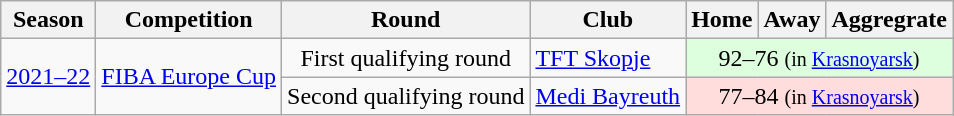<table class="wikitable" style="text-align:center;">
<tr>
<th>Season</th>
<th>Competition</th>
<th>Round</th>
<th>Club</th>
<th>Home</th>
<th>Away</th>
<th>Aggregrate</th>
</tr>
<tr>
<td rowspan=2><a href='#'>2021–22</a></td>
<td rowspan=2><a href='#'>FIBA Europe Cup</a></td>
<td>First qualifying round</td>
<td align="left"> <a href='#'>TFT Skopje</a></td>
<td colspan=3 bgcolor="#dfd">92–76 <small>(in <a href='#'>Krasnoyarsk</a>)</small></td>
</tr>
<tr>
<td>Second qualifying round</td>
<td align="left"> <a href='#'>Medi Bayreuth</a></td>
<td colspan=3 bgcolor="#fdd">77–84 <small>(in <a href='#'>Krasnoyarsk</a>)</small></td>
</tr>
</table>
